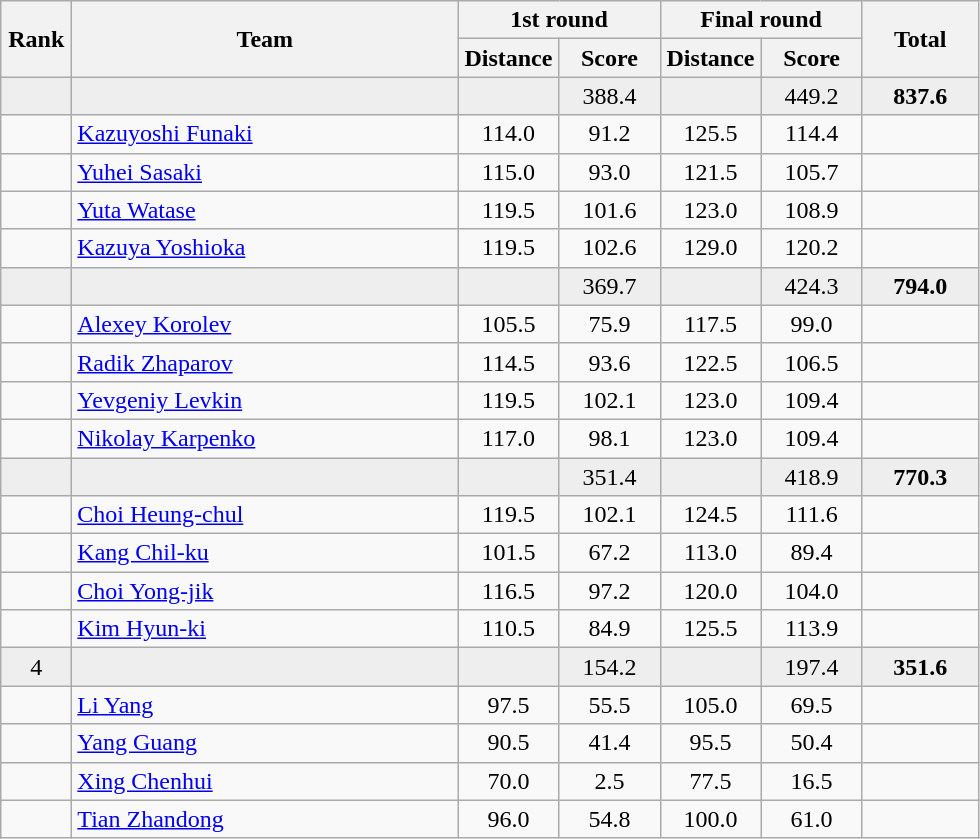<table class=wikitable style="text-align:center">
<tr>
<th rowspan="2" width=40>Rank</th>
<th rowspan="2" width=250>Team</th>
<th colspan="2">1st round</th>
<th colspan="2">Final round</th>
<th rowspan="2" width=70>Total</th>
</tr>
<tr>
<th width=60>Distance</th>
<th width=60>Score</th>
<th width=60>Distance</th>
<th width=60>Score</th>
</tr>
<tr bgcolor=eeeeee>
<td></td>
<td align=left></td>
<td></td>
<td>388.4</td>
<td></td>
<td>449.2</td>
<td><strong>837.6</strong></td>
</tr>
<tr>
<td></td>
<td align="left"><a href='#'>Kazuyoshi Funaki</a></td>
<td>114.0</td>
<td>91.2</td>
<td>125.5</td>
<td>114.4</td>
<td></td>
</tr>
<tr>
<td></td>
<td align="left"><a href='#'>Yuhei Sasaki</a></td>
<td>115.0</td>
<td>93.0</td>
<td>121.5</td>
<td>105.7</td>
<td></td>
</tr>
<tr>
<td></td>
<td align="left"><a href='#'>Yuta Watase</a></td>
<td>119.5</td>
<td>101.6</td>
<td>123.0</td>
<td>108.9</td>
<td></td>
</tr>
<tr>
<td></td>
<td align="left"><a href='#'>Kazuya Yoshioka</a></td>
<td>119.5</td>
<td>102.6</td>
<td>129.0</td>
<td>120.2</td>
<td></td>
</tr>
<tr bgcolor=eeeeee>
<td></td>
<td align=left></td>
<td></td>
<td>369.7</td>
<td></td>
<td>424.3</td>
<td><strong>794.0</strong></td>
</tr>
<tr>
<td></td>
<td align="left"><a href='#'>Alexey Korolev</a></td>
<td>105.5</td>
<td>75.9</td>
<td>117.5</td>
<td>99.0</td>
<td></td>
</tr>
<tr>
<td></td>
<td align="left"><a href='#'>Radik Zhaparov</a></td>
<td>114.5</td>
<td>93.6</td>
<td>122.5</td>
<td>106.5</td>
<td></td>
</tr>
<tr>
<td></td>
<td align="left"><a href='#'>Yevgeniy Levkin</a></td>
<td>119.5</td>
<td>102.1</td>
<td>123.0</td>
<td>109.4</td>
<td></td>
</tr>
<tr>
<td></td>
<td align="left"><a href='#'>Nikolay Karpenko</a></td>
<td>117.0</td>
<td>98.1</td>
<td>123.0</td>
<td>109.4</td>
<td></td>
</tr>
<tr bgcolor=eeeeee>
<td></td>
<td align=left></td>
<td></td>
<td>351.4</td>
<td></td>
<td>418.9</td>
<td><strong>770.3</strong></td>
</tr>
<tr>
<td></td>
<td align="left"><a href='#'>Choi Heung-chul</a></td>
<td>119.5</td>
<td>102.1</td>
<td>124.5</td>
<td>111.6</td>
<td></td>
</tr>
<tr>
<td></td>
<td align="left"><a href='#'>Kang Chil-ku</a></td>
<td>101.5</td>
<td>67.2</td>
<td>113.0</td>
<td>89.4</td>
<td></td>
</tr>
<tr>
<td></td>
<td align="left"><a href='#'>Choi Yong-jik</a></td>
<td>116.5</td>
<td>97.2</td>
<td>120.0</td>
<td>104.0</td>
<td></td>
</tr>
<tr>
<td></td>
<td align="left"><a href='#'>Kim Hyun-ki</a></td>
<td>110.5</td>
<td>84.9</td>
<td>125.5</td>
<td>113.9</td>
<td></td>
</tr>
<tr bgcolor=eeeeee>
<td>4</td>
<td align=left></td>
<td></td>
<td>154.2</td>
<td></td>
<td>197.4</td>
<td><strong>351.6</strong></td>
</tr>
<tr>
<td></td>
<td align="left"><a href='#'>Li Yang</a></td>
<td>97.5</td>
<td>55.5</td>
<td>105.0</td>
<td>69.5</td>
<td></td>
</tr>
<tr>
<td></td>
<td align="left"><a href='#'>Yang Guang</a></td>
<td>90.5</td>
<td>41.4</td>
<td>95.5</td>
<td>50.4</td>
<td></td>
</tr>
<tr>
<td></td>
<td align="left"><a href='#'>Xing Chenhui</a></td>
<td>70.0</td>
<td>2.5</td>
<td>77.5</td>
<td>16.5</td>
<td></td>
</tr>
<tr>
<td></td>
<td align="left"><a href='#'>Tian Zhandong</a></td>
<td>96.0</td>
<td>54.8</td>
<td>100.0</td>
<td>61.0</td>
<td></td>
</tr>
</table>
